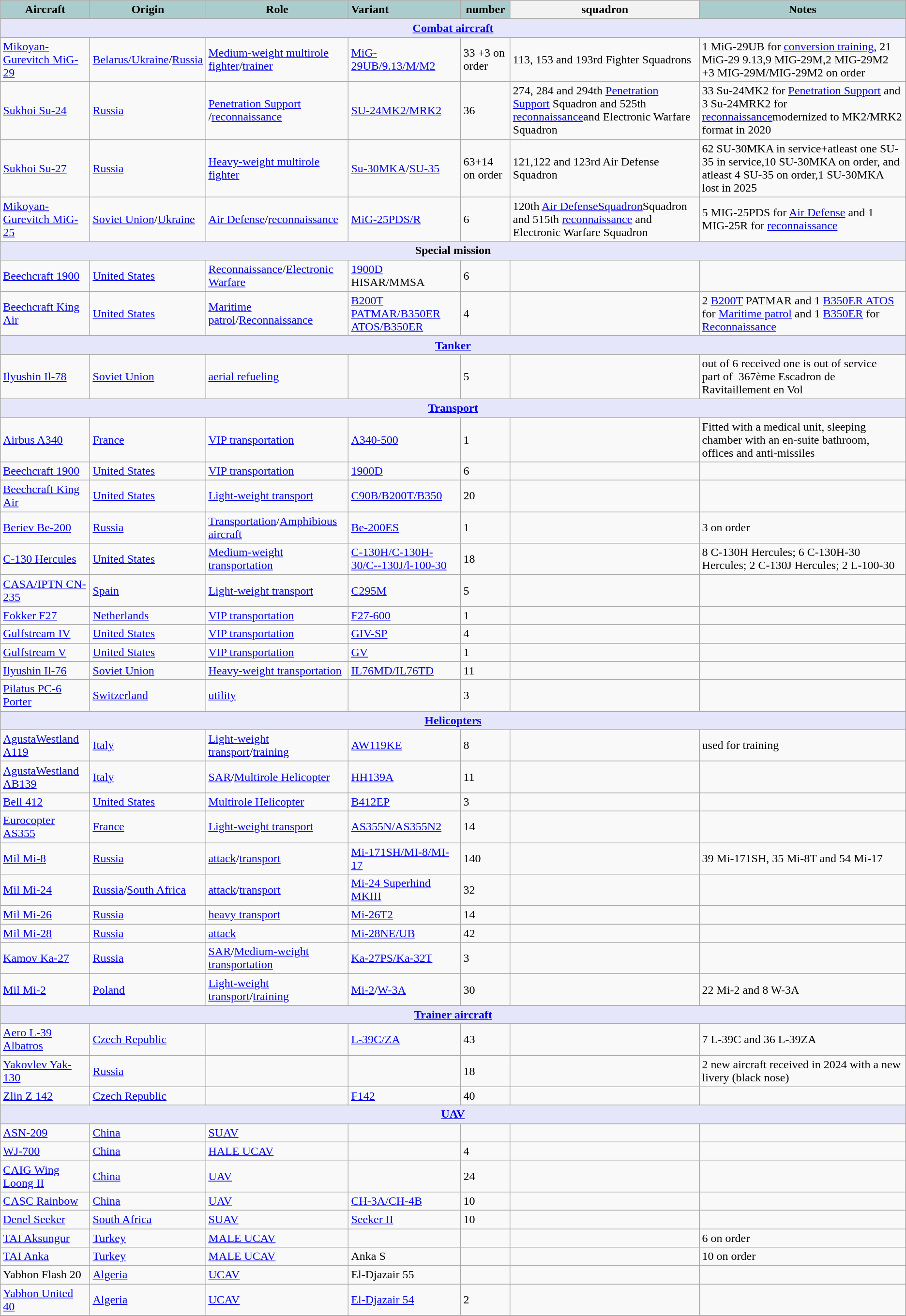<table class="wikitable">
<tr>
<th style="text-align:center; background:#acc;">Aircraft</th>
<th style="text-align: center; background:#acc;">Origin</th>
<th style="text-align:l center; background:#acc;">Role</th>
<th style="text-align:left; background:#acc;">Variant</th>
<th style="text-align:center; background:#acc;">number</th>
<th>squadron</th>
<th style="text-align: center; background:#acc;">Notes</th>
</tr>
<tr>
<th colspan="7" style="align: center; background: lavender;"><a href='#'>Combat aircraft</a></th>
</tr>
<tr>
<td><a href='#'>Mikoyan-Gurevitch MiG-29</a></td>
<td><a href='#'>Belarus/</a><a href='#'>Ukraine</a>/<a href='#'>Russia</a></td>
<td><a href='#'>Medium-weight multirole fighter</a>/<a href='#'>trainer</a></td>
<td><a href='#'>MiG-29UB/9.13/</a><a href='#'>M/M2</a></td>
<td>33 +3 on order</td>
<td>113, 153 and 193rd Fighter Squadrons</td>
<td>1 MiG-29UB for <a href='#'>conversion training</a>, 21 MiG-29 9.13,9 MIG-29M,2 MIG-29M2 +3 MIG-29M/MIG-29M2 on order</td>
</tr>
<tr>
<td><a href='#'>Sukhoi Su-24</a></td>
<td><a href='#'>Russia</a></td>
<td><a href='#'>Penetration Support</a> /<a href='#'>reconnaissance</a></td>
<td><a href='#'>SU-24MK2/MRK2</a></td>
<td>36</td>
<td>274, 284 and 294th <a href='#'>Penetration Support</a>  Squadron and 525th <a href='#'>reconnaissance</a>and Electronic Warfare Squadron</td>
<td>33 Su-24MK2 for <a href='#'>Penetration Support</a> and 3 Su-24MRK2 for <a href='#'>reconnaissance</a>modernized to MK2/MRK2 format in 2020</td>
</tr>
<tr>
<td><a href='#'>Sukhoi Su-27</a></td>
<td><a href='#'>Russia</a></td>
<td><a href='#'>Heavy-weight multirole fighter</a></td>
<td><a href='#'>Su-30MKA</a>/<a href='#'>SU-35</a></td>
<td>63+14 on order</td>
<td>121,122 and 123rd Air Defense Squadron</td>
<td>62 SU-30MKA in service+atleast one SU-35 in service,10 SU-30MKA on order, and atleast 4 SU-35 on order,1 SU-30MKA lost in 2025</td>
</tr>
<tr>
<td><a href='#'>Mikoyan-Gurevitch MiG-25</a></td>
<td><a href='#'>Soviet Union</a>/<a href='#'>Ukraine</a></td>
<td><a href='#'>Air Defense</a>/<a href='#'>reconnaissance</a></td>
<td><a href='#'>MiG-25PDS/R</a></td>
<td>6</td>
<td>120th <a href='#'>Air DefenseSquadron</a>Squadron and 515th <a href='#'>reconnaissance</a> and Electronic Warfare Squadron</td>
<td>5 MIG-25PDS for <a href='#'>Air Defense</a> and 1 MIG-25R for <a href='#'>reconnaissance</a></td>
</tr>
<tr>
<th colspan="7" style="align: center; background: lavender;">Special mission</th>
</tr>
<tr>
<td><a href='#'>Beechcraft 1900</a></td>
<td><a href='#'>United States</a></td>
<td><a href='#'>Reconnaissance</a>/<a href='#'>Electronic Warfare</a></td>
<td><a href='#'>1900D</a> HISAR/MMSA</td>
<td>6</td>
<td></td>
<td></td>
</tr>
<tr>
<td><a href='#'>Beechcraft King Air</a></td>
<td><a href='#'>United States</a></td>
<td><a href='#'>Maritime patrol</a>/<a href='#'>Reconnaissance</a></td>
<td><a href='#'>B200T PATMAR/B350ER ATOS/B350ER</a></td>
<td>4</td>
<td></td>
<td>2 <a href='#'>B200T</a> PATMAR and 1 <a href='#'>B350ER ATOS</a> for <a href='#'>Maritime patrol</a> and 1 <a href='#'>B350ER</a>  for <a href='#'>Reconnaissance</a></td>
</tr>
<tr>
<th colspan="7" style="align: center; background: lavender;"><a href='#'>Tanker</a></th>
</tr>
<tr>
<td><a href='#'>Ilyushin Il-78</a></td>
<td><a href='#'>Soviet Union</a></td>
<td><a href='#'>aerial refueling</a></td>
<td></td>
<td>5</td>
<td></td>
<td>out of 6 received one is out of service<br>part of  367ème Escadron de Ravitaillement en Vol</td>
</tr>
<tr>
<th colspan="7" style="align: center; background: lavender;"><a href='#'>Transport</a></th>
</tr>
<tr>
<td><a href='#'>Airbus A340</a></td>
<td><a href='#'>France</a></td>
<td><a href='#'>VIP transportation</a></td>
<td><a href='#'>A340-500</a></td>
<td>1</td>
<td></td>
<td>Fitted with a medical unit, sleeping chamber with an en-suite bathroom, offices and anti-missiles</td>
</tr>
<tr>
<td><a href='#'>Beechcraft 1900</a></td>
<td><a href='#'>United States</a></td>
<td><a href='#'>VIP transportation</a></td>
<td><a href='#'>1900D</a></td>
<td>6</td>
<td></td>
<td></td>
</tr>
<tr>
<td><a href='#'>Beechcraft King Air</a></td>
<td><a href='#'>United States</a></td>
<td><a href='#'>Light-weight transport</a></td>
<td><a href='#'>C90B/B200T/B350</a></td>
<td>20</td>
<td></td>
<td></td>
</tr>
<tr>
<td><a href='#'>Beriev Be-200</a></td>
<td><a href='#'>Russia</a></td>
<td><a href='#'>Transportation</a>/<a href='#'>Amphibious aircraft</a></td>
<td><a href='#'>Be-200ES</a></td>
<td>1</td>
<td></td>
<td>3 on order</td>
</tr>
<tr>
<td><a href='#'>C-130 Hercules</a></td>
<td><a href='#'>United States</a></td>
<td><a href='#'>Medium-weight transportation</a></td>
<td><a href='#'>C-130H/C-130H-30/C--130J/l-100-30</a></td>
<td>18</td>
<td></td>
<td>8 C-130H Hercules; 6 C-130H-30 Hercules; 2 C-130J Hercules; 2 L-100-30</td>
</tr>
<tr>
<td><a href='#'>CASA/IPTN CN-235</a></td>
<td><a href='#'>Spain</a></td>
<td><a href='#'>Light-weight transport</a></td>
<td><a href='#'>C295M</a></td>
<td>5</td>
<td></td>
<td></td>
</tr>
<tr>
<td><a href='#'>Fokker F27</a></td>
<td><a href='#'>Netherlands</a></td>
<td><a href='#'>VIP transportation</a></td>
<td><a href='#'>F27-600</a></td>
<td>1</td>
<td></td>
<td></td>
</tr>
<tr>
<td><a href='#'>Gulfstream IV</a></td>
<td><a href='#'>United States</a></td>
<td><a href='#'>VIP transportation</a></td>
<td><a href='#'>GIV-SP</a></td>
<td>4</td>
<td></td>
<td></td>
</tr>
<tr>
<td><a href='#'>Gulfstream V</a></td>
<td><a href='#'>United States</a></td>
<td><a href='#'>VIP transportation</a></td>
<td><a href='#'>GV</a></td>
<td>1</td>
<td></td>
<td></td>
</tr>
<tr>
<td><a href='#'>Ilyushin Il-76</a></td>
<td><a href='#'>Soviet Union</a></td>
<td><a href='#'>Heavy-weight transportation</a></td>
<td><a href='#'>IL76MD/IL76TD</a></td>
<td>11</td>
<td></td>
<td></td>
</tr>
<tr>
<td><a href='#'>Pilatus PC-6 Porter</a></td>
<td><a href='#'>Switzerland</a></td>
<td><a href='#'>utility</a></td>
<td></td>
<td>3</td>
<td></td>
<td></td>
</tr>
<tr>
<th colspan="7" style="align: center; background: lavender;"><a href='#'>Helicopters</a></th>
</tr>
<tr>
<td><a href='#'>AgustaWestland A119</a></td>
<td><a href='#'>Italy</a></td>
<td><a href='#'>Light-weight transport</a>/<a href='#'>training</a></td>
<td><a href='#'>AW119KE</a></td>
<td>8</td>
<td></td>
<td>used for training</td>
</tr>
<tr>
<td><a href='#'>AgustaWestland AB139</a></td>
<td><a href='#'>Italy</a></td>
<td><a href='#'>SAR</a>/<a href='#'>Multirole Helicopter</a></td>
<td><a href='#'>HH139A</a></td>
<td>11</td>
<td></td>
<td></td>
</tr>
<tr>
<td><a href='#'>Bell 412</a></td>
<td><a href='#'>United States</a></td>
<td><a href='#'>Multirole Helicopter</a></td>
<td><a href='#'>B412EP</a></td>
<td>3</td>
<td></td>
<td></td>
</tr>
<tr>
<td><a href='#'>Eurocopter AS355</a></td>
<td><a href='#'>France</a></td>
<td><a href='#'>Light-weight transport</a></td>
<td><a href='#'>AS355N/AS355N2</a></td>
<td>14</td>
<td></td>
<td></td>
</tr>
<tr>
<td><a href='#'>Mil Mi-8</a></td>
<td><a href='#'>Russia</a></td>
<td><a href='#'>attack</a>/<a href='#'>transport</a></td>
<td><a href='#'>Mi-171SH/MI-8/MI-17</a></td>
<td>140</td>
<td></td>
<td>39 Mi-171SH, 35 Mi-8T and 54 Mi-17</td>
</tr>
<tr>
<td><a href='#'>Mil Mi-24</a></td>
<td><a href='#'>Russia</a>/<a href='#'>South Africa</a></td>
<td><a href='#'>attack</a>/<a href='#'>transport</a></td>
<td><a href='#'>Mi-24 Superhind MKIII</a></td>
<td>32</td>
<td></td>
<td></td>
</tr>
<tr>
<td><a href='#'>Mil Mi-26</a></td>
<td><a href='#'>Russia</a></td>
<td><a href='#'>heavy transport</a></td>
<td><a href='#'>Mi-26T2</a></td>
<td>14</td>
<td></td>
<td></td>
</tr>
<tr>
<td><a href='#'>Mil Mi-28</a></td>
<td><a href='#'>Russia</a></td>
<td><a href='#'>attack</a></td>
<td><a href='#'>Mi-28NE/UB</a></td>
<td>42</td>
<td></td>
<td></td>
</tr>
<tr>
<td><a href='#'>Kamov Ka-27</a></td>
<td><a href='#'>Russia</a></td>
<td><a href='#'>SAR</a>/<a href='#'>Medium-weight transportation</a></td>
<td><a href='#'>Ka-27PS/Ka-32T</a></td>
<td>3</td>
<td></td>
<td></td>
</tr>
<tr>
<td><a href='#'>Mil Mi-2</a></td>
<td><a href='#'>Poland</a></td>
<td><a href='#'>Light-weight transport</a>/<a href='#'>training</a></td>
<td><a href='#'>Mi-2</a>/<a href='#'>W-3A</a></td>
<td>30</td>
<td></td>
<td>22 Mi-2 and 8 W-3A</td>
</tr>
<tr>
<th colspan="7" style="align: center; background: lavender;"><a href='#'>Trainer aircraft</a></th>
</tr>
<tr>
<td><a href='#'>Aero L-39 Albatros</a></td>
<td><a href='#'>Czech Republic</a></td>
<td></td>
<td><a href='#'>L-39C/ZA</a></td>
<td>43</td>
<td></td>
<td>7 L-39C and 36 L-39ZA</td>
</tr>
<tr>
<td><a href='#'>Yakovlev Yak-130</a></td>
<td><a href='#'>Russia</a></td>
<td></td>
<td></td>
<td>18</td>
<td></td>
<td>2 new aircraft received in 2024 with a new livery (black nose)</td>
</tr>
<tr>
<td><a href='#'>Zlin Z 142</a></td>
<td><a href='#'>Czech Republic</a></td>
<td></td>
<td><a href='#'>F142</a></td>
<td>40</td>
<td></td>
<td></td>
</tr>
<tr>
<th colspan="7" style="align: center; background: lavender;"><a href='#'>UAV</a></th>
</tr>
<tr>
<td><a href='#'>ASN-209</a></td>
<td><a href='#'>China</a></td>
<td><a href='#'>S</a><a href='#'>UAV</a></td>
<td></td>
<td></td>
<td></td>
<td></td>
</tr>
<tr>
<td><a href='#'>WJ-700</a></td>
<td><a href='#'>China</a></td>
<td><a href='#'>HALE UCAV</a></td>
<td></td>
<td>4</td>
<td></td>
<td></td>
</tr>
<tr>
<td><a href='#'>CAIG Wing Loong II</a></td>
<td><a href='#'>China</a></td>
<td><a href='#'>UAV</a></td>
<td></td>
<td>24</td>
<td></td>
<td></td>
</tr>
<tr>
<td><a href='#'>CASC Rainbow</a></td>
<td><a href='#'>China</a></td>
<td><a href='#'>UAV</a></td>
<td><a href='#'>CH-3A/CH-4B</a></td>
<td>10</td>
<td></td>
<td></td>
</tr>
<tr>
<td><a href='#'>Denel Seeker</a></td>
<td><a href='#'>South Africa</a></td>
<td><a href='#'>S</a><a href='#'>UAV</a></td>
<td><a href='#'>Seeker II</a></td>
<td>10</td>
<td></td>
<td></td>
</tr>
<tr>
<td><a href='#'>TAI Aksungur</a></td>
<td><a href='#'>Turkey</a></td>
<td><a href='#'>MALE UCAV</a></td>
<td></td>
<td></td>
<td></td>
<td>6 on order</td>
</tr>
<tr>
<td><a href='#'>TAI Anka</a></td>
<td><a href='#'>Turkey</a></td>
<td><a href='#'>MALE UCAV</a></td>
<td>Anka S</td>
<td></td>
<td></td>
<td>10 on order</td>
</tr>
<tr>
<td>Yabhon Flash 20</td>
<td><a href='#'>Algeria</a></td>
<td><a href='#'>UCAV</a></td>
<td>El-Djazair 55</td>
<td></td>
<td></td>
<td></td>
</tr>
<tr>
<td><a href='#'>Yabhon United 40</a></td>
<td><a href='#'>Algeria</a></td>
<td><a href='#'>UCAV</a></td>
<td><a href='#'>El-Djazair 54</a></td>
<td>2</td>
<td></td>
<td></td>
</tr>
<tr>
</tr>
</table>
